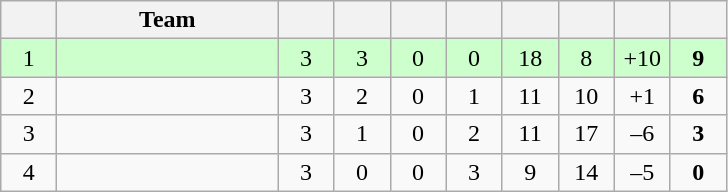<table class="wikitable" style="text-align: center; font-size: 100%;">
<tr>
<th width="30"></th>
<th width="140">Team</th>
<th width="30"></th>
<th width="30"></th>
<th width="30"></th>
<th width="30"></th>
<th width="30"></th>
<th width="30"></th>
<th width="30"></th>
<th width="30"></th>
</tr>
<tr style="background-color: #ccffcc;">
<td>1</td>
<td align=left><strong></strong></td>
<td>3</td>
<td>3</td>
<td>0</td>
<td>0</td>
<td>18</td>
<td>8</td>
<td>+10</td>
<td><strong>9</strong></td>
</tr>
<tr>
<td>2</td>
<td align=left></td>
<td>3</td>
<td>2</td>
<td>0</td>
<td>1</td>
<td>11</td>
<td>10</td>
<td>+1</td>
<td><strong>6</strong></td>
</tr>
<tr>
<td>3</td>
<td align=left></td>
<td>3</td>
<td>1</td>
<td>0</td>
<td>2</td>
<td>11</td>
<td>17</td>
<td>–6</td>
<td><strong>3</strong></td>
</tr>
<tr>
<td>4</td>
<td align=left></td>
<td>3</td>
<td>0</td>
<td>0</td>
<td>3</td>
<td>9</td>
<td>14</td>
<td>–5</td>
<td><strong>0</strong></td>
</tr>
</table>
